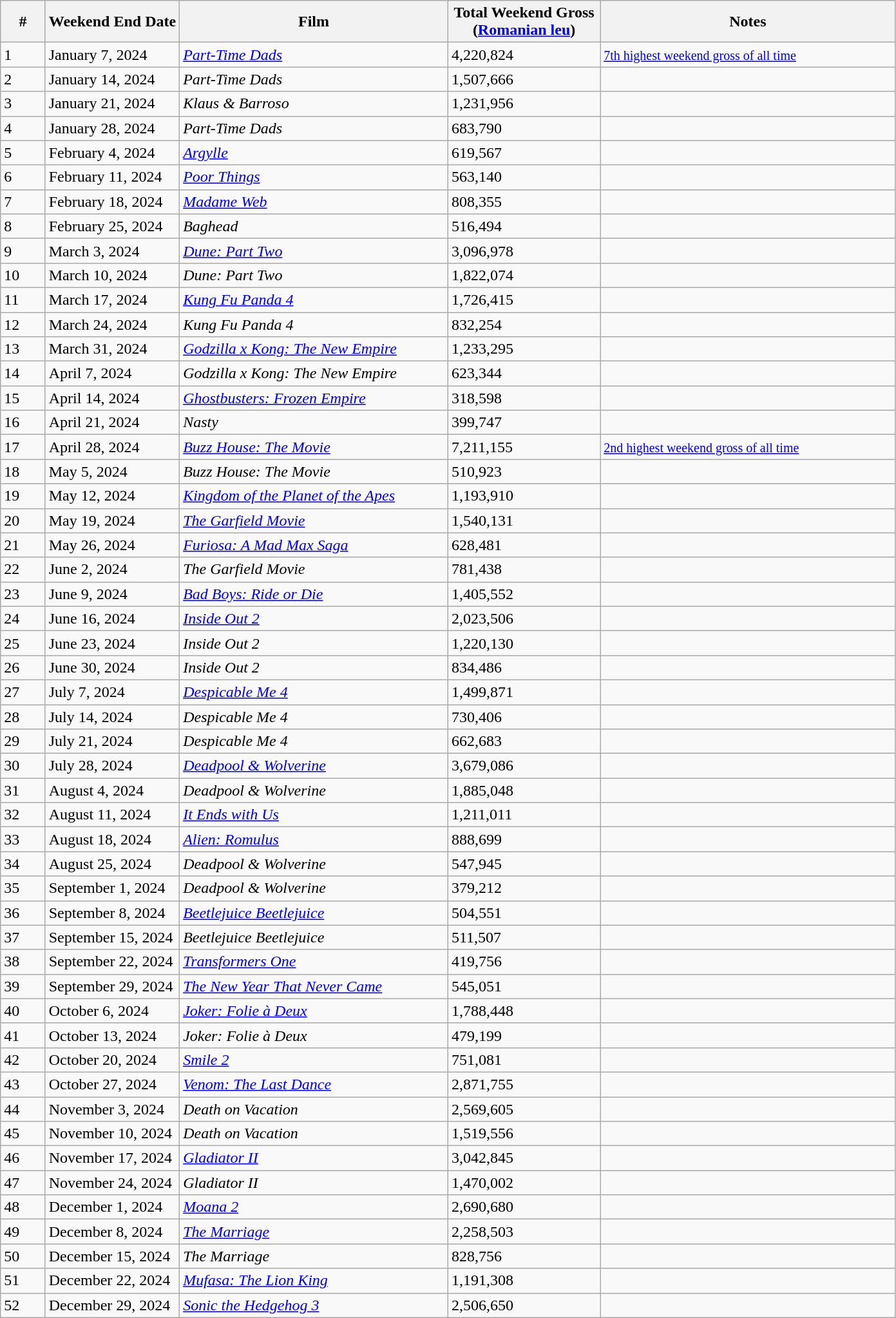<table class="wikitable sortable">
<tr>
<th width="5%">#</th>
<th width="15%">Weekend End Date</th>
<th width="30%">Film</th>
<th width="17%">Total Weekend Gross<br>(<a href='#'>Romanian leu</a>)</th>
<th width="33%">Notes</th>
</tr>
<tr>
<td>1</td>
<td>January 7, 2024</td>
<td><em><a href='#'>Part-Time Dads</a></em></td>
<td>4,220,824</td>
<td><small><a href='#'>7th highest weekend gross of all time</a></small></td>
</tr>
<tr>
<td>2</td>
<td>January 14, 2024</td>
<td><em>Part-Time Dads</em></td>
<td>1,507,666</td>
<td></td>
</tr>
<tr>
<td>3</td>
<td>January 21, 2024</td>
<td><em>Klaus & Barroso</em></td>
<td>1,231,956</td>
<td></td>
</tr>
<tr>
<td>4</td>
<td>January 28, 2024</td>
<td><em>Part-Time Dads</em></td>
<td> 683,790</td>
<td></td>
</tr>
<tr>
<td>5</td>
<td>February 4, 2024</td>
<td><em><a href='#'>Argylle</a></em></td>
<td> 619,567</td>
<td></td>
</tr>
<tr>
<td>6</td>
<td>February 11, 2024</td>
<td><em><a href='#'>Poor Things</a></em></td>
<td> 563,140</td>
<td></td>
</tr>
<tr>
<td>7</td>
<td>February 18, 2024</td>
<td><em><a href='#'>Madame Web</a></em></td>
<td> 808,355</td>
<td></td>
</tr>
<tr>
<td>8</td>
<td>February 25, 2024</td>
<td><em>Baghead</em></td>
<td> 516,494</td>
<td></td>
</tr>
<tr>
<td>9</td>
<td>March 3, 2024</td>
<td><em><a href='#'>Dune: Part Two</a></em></td>
<td>3,096,978</td>
<td></td>
</tr>
<tr>
<td>10</td>
<td>March 10, 2024</td>
<td><em>Dune: Part Two</em></td>
<td>1,822,074</td>
<td></td>
</tr>
<tr>
<td>11</td>
<td>March 17, 2024</td>
<td><em><a href='#'>Kung Fu Panda 4</a></em></td>
<td>1,726,415</td>
<td></td>
</tr>
<tr>
<td>12</td>
<td>March 24, 2024</td>
<td><em>Kung Fu Panda 4</em></td>
<td> 832,254</td>
<td></td>
</tr>
<tr>
<td>13</td>
<td>March 31, 2024</td>
<td><em><a href='#'>Godzilla x Kong: The New Empire</a></em></td>
<td>1,233,295</td>
<td></td>
</tr>
<tr>
<td>14</td>
<td>April 7, 2024</td>
<td><em>Godzilla x Kong: The New Empire</em></td>
<td> 623,344</td>
<td></td>
</tr>
<tr>
<td>15</td>
<td>April 14, 2024</td>
<td><em><a href='#'>Ghostbusters: Frozen Empire</a></em></td>
<td> 318,598</td>
<td></td>
</tr>
<tr>
<td>16</td>
<td>April 21, 2024</td>
<td><em>Nasty</em></td>
<td> 399,747</td>
<td></td>
</tr>
<tr>
<td>17</td>
<td>April 28, 2024</td>
<td><em><a href='#'>Buzz House: The Movie</a></em></td>
<td>7,211,155</td>
<td><small><a href='#'>2nd highest weekend gross of all time</a></small></td>
</tr>
<tr>
<td>18</td>
<td>May 5, 2024</td>
<td><em>Buzz House: The Movie</em></td>
<td> 510,923</td>
<td></td>
</tr>
<tr>
<td>19</td>
<td>May 12, 2024</td>
<td><em><a href='#'>Kingdom of the Planet of the Apes</a></em></td>
<td>1,193,910</td>
<td></td>
</tr>
<tr>
<td>20</td>
<td>May 19, 2024</td>
<td><em><a href='#'>The Garfield Movie</a></em></td>
<td>1,540,131</td>
<td></td>
</tr>
<tr>
<td>21</td>
<td>May 26, 2024</td>
<td><em><a href='#'>Furiosa: A Mad Max Saga</a></em></td>
<td> 628,481</td>
<td></td>
</tr>
<tr>
<td>22</td>
<td>June 2, 2024</td>
<td><em>The Garfield Movie</em></td>
<td> 781,438</td>
<td></td>
</tr>
<tr>
<td>23</td>
<td>June 9, 2024</td>
<td><em><a href='#'>Bad Boys: Ride or Die</a></em></td>
<td>1,405,552</td>
<td></td>
</tr>
<tr>
<td>24</td>
<td>June 16, 2024</td>
<td><em><a href='#'>Inside Out 2</a></em></td>
<td>2,023,506</td>
<td></td>
</tr>
<tr>
<td>25</td>
<td>June 23, 2024</td>
<td><em>Inside Out 2</em></td>
<td>1,220,130</td>
<td></td>
</tr>
<tr>
<td>26</td>
<td>June 30, 2024</td>
<td><em>Inside Out 2</em></td>
<td> 834,486</td>
<td></td>
</tr>
<tr>
<td>27</td>
<td>July 7, 2024</td>
<td><em><a href='#'>Despicable Me 4</a></em></td>
<td>1,499,871</td>
<td></td>
</tr>
<tr>
<td>28</td>
<td>July 14, 2024</td>
<td><em>Despicable Me 4</em></td>
<td> 730,406</td>
<td></td>
</tr>
<tr>
<td>29</td>
<td>July 21, 2024</td>
<td><em>Despicable Me 4</em></td>
<td> 662,683</td>
<td></td>
</tr>
<tr>
<td>30</td>
<td>July 28, 2024</td>
<td><em><a href='#'>Deadpool & Wolverine</a></em></td>
<td>3,679,086</td>
<td></td>
</tr>
<tr>
<td>31</td>
<td>August 4, 2024</td>
<td><em>Deadpool & Wolverine</em></td>
<td>1,885,048</td>
<td></td>
</tr>
<tr>
<td>32</td>
<td>August 11, 2024</td>
<td><em><a href='#'>It Ends with Us</a></em></td>
<td>1,211,011</td>
<td></td>
</tr>
<tr>
<td>33</td>
<td>August 18, 2024</td>
<td><em><a href='#'>Alien: Romulus</a></em></td>
<td> 888,699</td>
<td></td>
</tr>
<tr>
<td>34</td>
<td>August 25, 2024</td>
<td><em>Deadpool & Wolverine</em></td>
<td> 547,945</td>
<td></td>
</tr>
<tr>
<td>35</td>
<td>September 1, 2024</td>
<td><em>Deadpool & Wolverine</em></td>
<td> 379,212</td>
<td></td>
</tr>
<tr>
<td>36</td>
<td>September 8, 2024</td>
<td><em><a href='#'>Beetlejuice Beetlejuice</a></em></td>
<td> 504,551</td>
<td></td>
</tr>
<tr>
<td>37</td>
<td>September 15, 2024</td>
<td><em>Beetlejuice Beetlejuice</em></td>
<td> 511,507</td>
<td></td>
</tr>
<tr>
<td>38</td>
<td>September 22, 2024</td>
<td><em><a href='#'>Transformers One</a></em></td>
<td> 419,756</td>
<td></td>
</tr>
<tr>
<td>39</td>
<td>September 29, 2024</td>
<td><em><a href='#'>The New Year That Never Came</a></em></td>
<td> 545,051</td>
<td></td>
</tr>
<tr>
<td>40</td>
<td>October 6, 2024</td>
<td><em><a href='#'>Joker: Folie à Deux</a></em></td>
<td>1,788,448</td>
<td></td>
</tr>
<tr>
<td>41</td>
<td>October 13, 2024</td>
<td><em>Joker: Folie à Deux</em></td>
<td> 479,199</td>
<td></td>
</tr>
<tr>
<td>42</td>
<td>October 20, 2024</td>
<td><em><a href='#'>Smile 2</a></em></td>
<td> 751,081</td>
<td></td>
</tr>
<tr>
<td>43</td>
<td>October 27, 2024</td>
<td><em><a href='#'>Venom: The Last Dance</a></em></td>
<td>2,871,755</td>
<td></td>
</tr>
<tr>
<td>44</td>
<td>November 3, 2024</td>
<td><em>Death on Vacation</em></td>
<td>2,569,605</td>
<td></td>
</tr>
<tr>
<td>45</td>
<td>November 10, 2024</td>
<td><em>Death on Vacation</em></td>
<td>1,519,556</td>
<td></td>
</tr>
<tr>
<td>46</td>
<td>November 17, 2024</td>
<td><em><a href='#'>Gladiator II</a></em></td>
<td>3,042,845</td>
<td></td>
</tr>
<tr>
<td>47</td>
<td>November 24, 2024</td>
<td><em>Gladiator II</em></td>
<td>1,470,002</td>
<td></td>
</tr>
<tr>
<td>48</td>
<td>December 1, 2024</td>
<td><em><a href='#'>Moana 2</a></em></td>
<td>2,690,680</td>
<td></td>
</tr>
<tr>
<td>49</td>
<td>December 8, 2024</td>
<td><em><a href='#'>The Marriage</a></em></td>
<td>2,258,503</td>
<td></td>
</tr>
<tr>
<td>50</td>
<td>December 15, 2024</td>
<td><em>The Marriage</em></td>
<td> 828,756</td>
<td></td>
</tr>
<tr>
<td>51</td>
<td>December 22, 2024</td>
<td><em><a href='#'>Mufasa: The Lion King</a></em></td>
<td>1,191,308</td>
<td></td>
</tr>
<tr>
<td>52</td>
<td>December 29, 2024</td>
<td><em><a href='#'>Sonic the Hedgehog 3</a></em></td>
<td>2,506,650</td>
<td></td>
</tr>
</table>
